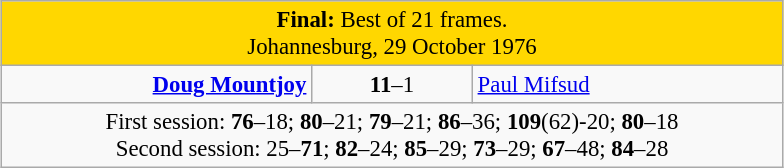<table class="wikitable" style="font-size: 95%; margin: 1em auto 1em auto;">
<tr>
<td colspan="3" align="center" bgcolor="#ffd700"><strong>Final:</strong> Best of 21 frames.<br>Johannesburg, 29 October 1976</td>
</tr>
<tr>
<td width="200" align="right"><strong><a href='#'>Doug Mountjoy</a></strong> <br></td>
<td width="100" align="center"><strong>11</strong>–1</td>
<td width="200"><a href='#'>Paul Mifsud</a> <br></td>
</tr>
<tr>
<td colspan="3" align="center" style="font-size: 100%">First session: <strong>76</strong>–18; <strong>80</strong>–21; <strong>79</strong>–21; <strong>86</strong>–36; <strong>109</strong>(62)-20; <strong>80</strong>–18<br>Second session: 25–<strong>71</strong>; <strong>82</strong>–24; <strong>85</strong>–29; <strong>73</strong>–29; <strong>67</strong>–48; <strong>84</strong>–28</td>
</tr>
</table>
